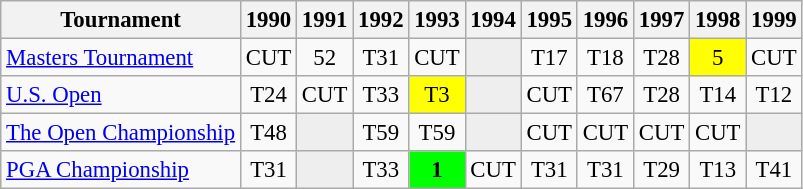<table class="wikitable" style="font-size:95%;text-align:center;">
<tr>
<th>Tournament</th>
<th>1990</th>
<th>1991</th>
<th>1992</th>
<th>1993</th>
<th>1994</th>
<th>1995</th>
<th>1996</th>
<th>1997</th>
<th>1998</th>
<th>1999</th>
</tr>
<tr>
<td align=left><a href='#'>Masters Tournament</a></td>
<td>CUT</td>
<td>52</td>
<td>T31</td>
<td>CUT</td>
<td style="background:#eeeeee;"></td>
<td>T17</td>
<td>T18</td>
<td>T28</td>
<td style="background:yellow;">5</td>
<td>CUT</td>
</tr>
<tr>
<td align=left><a href='#'>U.S. Open</a></td>
<td>T24</td>
<td>CUT</td>
<td>T33</td>
<td style="background:yellow;">T3</td>
<td style="background:#eeeeee;"></td>
<td>CUT</td>
<td>T67</td>
<td>T28</td>
<td>T14</td>
<td>T12</td>
</tr>
<tr>
<td align=left><a href='#'>The Open Championship</a></td>
<td>T48</td>
<td style="background:#eeeeee;"></td>
<td>T59</td>
<td>T59</td>
<td style="background:#eeeeee;"></td>
<td>CUT</td>
<td>CUT</td>
<td>CUT</td>
<td>CUT</td>
<td style="background:#eeeeee;"></td>
</tr>
<tr>
<td align=left><a href='#'>PGA Championship</a></td>
<td>T31</td>
<td style="background:#eeeeee;"></td>
<td>T33</td>
<td style="background:lime;"><strong>1</strong></td>
<td>CUT</td>
<td>T31</td>
<td>T31</td>
<td>T29</td>
<td>T13</td>
<td>T41</td>
</tr>
</table>
